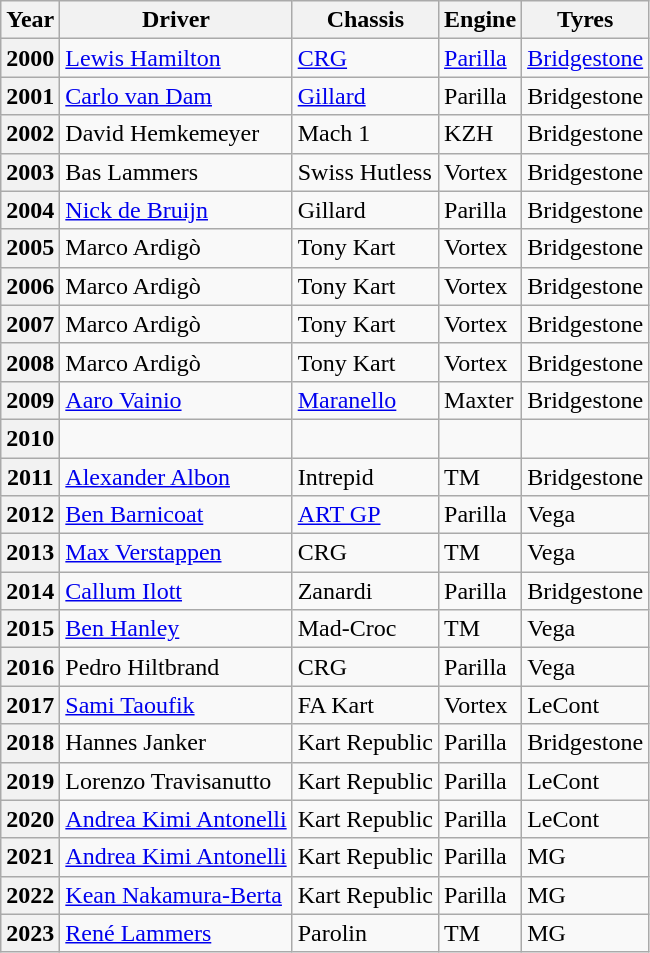<table class="wikitable">
<tr>
<th>Year</th>
<th>Driver</th>
<th>Chassis</th>
<th>Engine</th>
<th>Tyres</th>
</tr>
<tr>
<th>2000</th>
<td> <a href='#'>Lewis Hamilton</a></td>
<td><a href='#'>CRG</a></td>
<td><a href='#'>Parilla</a></td>
<td><a href='#'>Bridgestone</a></td>
</tr>
<tr>
<th>2001</th>
<td> <a href='#'>Carlo van Dam</a></td>
<td><a href='#'>Gillard</a></td>
<td>Parilla</td>
<td>Bridgestone</td>
</tr>
<tr>
<th>2002</th>
<td> David Hemkemeyer</td>
<td>Mach 1</td>
<td>KZH</td>
<td>Bridgestone</td>
</tr>
<tr>
<th>2003</th>
<td> Bas Lammers</td>
<td>Swiss Hutless</td>
<td>Vortex</td>
<td>Bridgestone</td>
</tr>
<tr>
<th>2004</th>
<td> <a href='#'>Nick de Bruijn</a></td>
<td>Gillard</td>
<td>Parilla</td>
<td>Bridgestone</td>
</tr>
<tr>
<th>2005</th>
<td> Marco Ardigò</td>
<td>Tony Kart</td>
<td>Vortex</td>
<td>Bridgestone</td>
</tr>
<tr>
<th>2006</th>
<td> Marco Ardigò</td>
<td>Tony Kart</td>
<td>Vortex</td>
<td>Bridgestone</td>
</tr>
<tr>
<th>2007</th>
<td> Marco Ardigò</td>
<td>Tony Kart</td>
<td>Vortex</td>
<td>Bridgestone</td>
</tr>
<tr>
<th>2008</th>
<td> Marco Ardigò</td>
<td>Tony Kart</td>
<td>Vortex</td>
<td>Bridgestone</td>
</tr>
<tr>
<th>2009</th>
<td> <a href='#'>Aaro Vainio</a></td>
<td><a href='#'>Maranello</a></td>
<td>Maxter</td>
<td>Bridgestone</td>
</tr>
<tr>
<th>2010</th>
<td></td>
<td></td>
<td></td>
<td></td>
</tr>
<tr>
<th>2011</th>
<td> <a href='#'>Alexander Albon</a></td>
<td>Intrepid</td>
<td>TM</td>
<td>Bridgestone</td>
</tr>
<tr>
<th>2012</th>
<td> <a href='#'>Ben Barnicoat</a></td>
<td><a href='#'>ART GP</a></td>
<td>Parilla</td>
<td>Vega</td>
</tr>
<tr>
<th>2013</th>
<td> <a href='#'>Max Verstappen</a></td>
<td>CRG</td>
<td>TM</td>
<td>Vega</td>
</tr>
<tr>
<th>2014</th>
<td> <a href='#'>Callum Ilott</a></td>
<td>Zanardi</td>
<td>Parilla</td>
<td>Bridgestone</td>
</tr>
<tr>
<th>2015</th>
<td> <a href='#'>Ben Hanley</a></td>
<td>Mad-Croc</td>
<td>TM</td>
<td>Vega</td>
</tr>
<tr>
<th>2016</th>
<td> Pedro Hiltbrand</td>
<td>CRG</td>
<td>Parilla</td>
<td>Vega</td>
</tr>
<tr>
<th>2017</th>
<td> <a href='#'>Sami Taoufik</a></td>
<td>FA Kart</td>
<td>Vortex</td>
<td>LeCont</td>
</tr>
<tr>
<th>2018</th>
<td> Hannes Janker</td>
<td>Kart Republic</td>
<td>Parilla</td>
<td>Bridgestone</td>
</tr>
<tr>
<th>2019</th>
<td> Lorenzo Travisanutto</td>
<td>Kart Republic</td>
<td>Parilla</td>
<td>LeCont</td>
</tr>
<tr>
<th>2020</th>
<td> <a href='#'>Andrea Kimi Antonelli</a></td>
<td>Kart Republic</td>
<td>Parilla</td>
<td>LeCont</td>
</tr>
<tr>
<th>2021</th>
<td> <a href='#'>Andrea Kimi Antonelli</a></td>
<td>Kart Republic</td>
<td>Parilla</td>
<td>MG</td>
</tr>
<tr>
<th>2022</th>
<td> <a href='#'>Kean Nakamura-Berta</a></td>
<td>Kart Republic</td>
<td>Parilla</td>
<td>MG</td>
</tr>
<tr>
<th>2023</th>
<td> <a href='#'>René Lammers</a></td>
<td>Parolin</td>
<td>TM</td>
<td>MG</td>
</tr>
</table>
